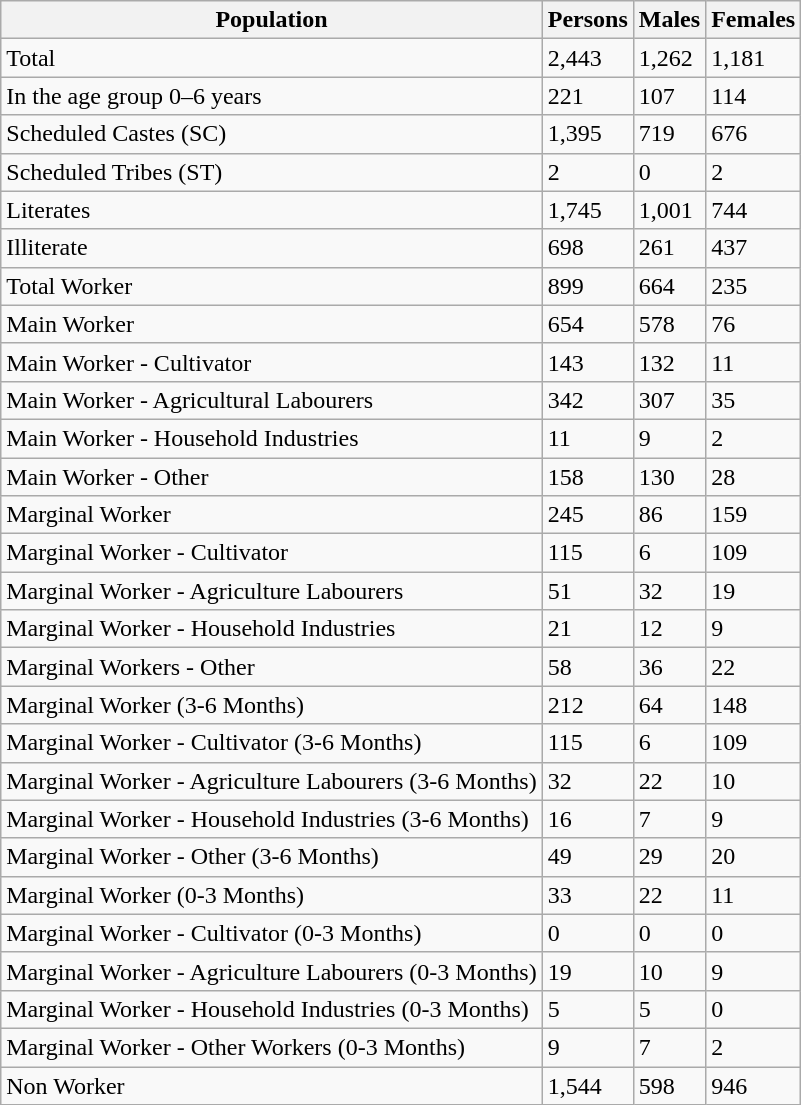<table class="wikitable">
<tr>
<th>Population</th>
<th>Persons</th>
<th>Males</th>
<th>Females</th>
</tr>
<tr>
<td>Total</td>
<td>2,443</td>
<td>1,262</td>
<td>1,181</td>
</tr>
<tr>
<td>In the age group 0–6 years</td>
<td>221</td>
<td>107</td>
<td>114</td>
</tr>
<tr>
<td>Scheduled Castes (SC)</td>
<td>1,395</td>
<td>719</td>
<td>676</td>
</tr>
<tr>
<td>Scheduled Tribes (ST)</td>
<td>2</td>
<td>0</td>
<td>2</td>
</tr>
<tr>
<td>Literates</td>
<td>1,745</td>
<td>1,001</td>
<td>744</td>
</tr>
<tr>
<td>Illiterate</td>
<td>698</td>
<td>261</td>
<td>437</td>
</tr>
<tr>
<td>Total Worker</td>
<td>899</td>
<td>664</td>
<td>235</td>
</tr>
<tr>
<td>Main Worker</td>
<td>654</td>
<td>578</td>
<td>76</td>
</tr>
<tr>
<td>Main Worker - Cultivator</td>
<td>143</td>
<td>132</td>
<td>11</td>
</tr>
<tr>
<td>Main Worker - Agricultural Labourers</td>
<td>342</td>
<td>307</td>
<td>35</td>
</tr>
<tr>
<td>Main Worker - Household Industries</td>
<td>11</td>
<td>9</td>
<td>2</td>
</tr>
<tr>
<td>Main Worker - Other</td>
<td>158</td>
<td>130</td>
<td>28</td>
</tr>
<tr>
<td>Marginal Worker</td>
<td>245</td>
<td>86</td>
<td>159</td>
</tr>
<tr>
<td>Marginal Worker - Cultivator</td>
<td>115</td>
<td>6</td>
<td>109</td>
</tr>
<tr>
<td>Marginal Worker - Agriculture Labourers</td>
<td>51</td>
<td>32</td>
<td>19</td>
</tr>
<tr>
<td>Marginal Worker - Household Industries</td>
<td>21</td>
<td>12</td>
<td>9</td>
</tr>
<tr>
<td>Marginal Workers - Other</td>
<td>58</td>
<td>36</td>
<td>22</td>
</tr>
<tr>
<td>Marginal Worker (3-6 Months)</td>
<td>212</td>
<td>64</td>
<td>148</td>
</tr>
<tr>
<td>Marginal Worker - Cultivator (3-6 Months)</td>
<td>115</td>
<td>6</td>
<td>109</td>
</tr>
<tr>
<td>Marginal Worker - Agriculture Labourers (3-6 Months)</td>
<td>32</td>
<td>22</td>
<td>10</td>
</tr>
<tr>
<td>Marginal Worker - Household Industries (3-6 Months)</td>
<td>16</td>
<td>7</td>
<td>9</td>
</tr>
<tr>
<td>Marginal Worker - Other (3-6 Months)</td>
<td>49</td>
<td>29</td>
<td>20</td>
</tr>
<tr>
<td>Marginal Worker (0-3 Months)</td>
<td>33</td>
<td>22</td>
<td>11</td>
</tr>
<tr>
<td>Marginal Worker - Cultivator (0-3 Months)</td>
<td>0</td>
<td>0</td>
<td>0</td>
</tr>
<tr>
<td>Marginal Worker - Agriculture Labourers (0-3 Months)</td>
<td>19</td>
<td>10</td>
<td>9</td>
</tr>
<tr>
<td>Marginal Worker - Household Industries (0-3 Months)</td>
<td>5</td>
<td>5</td>
<td>0</td>
</tr>
<tr>
<td>Marginal Worker - Other Workers (0-3 Months)</td>
<td>9</td>
<td>7</td>
<td>2</td>
</tr>
<tr>
<td>Non Worker</td>
<td>1,544</td>
<td>598</td>
<td>946</td>
</tr>
</table>
